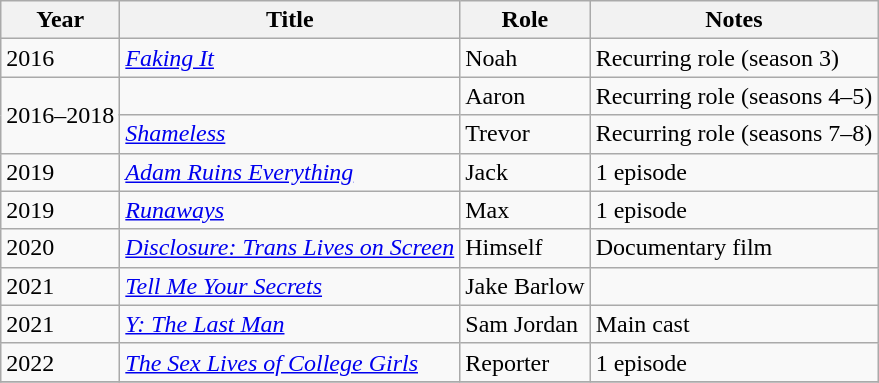<table class="wikitable sortable">
<tr>
<th>Year</th>
<th>Title</th>
<th>Role</th>
<th class="unsortable">Notes</th>
</tr>
<tr>
<td>2016</td>
<td><em><a href='#'>Faking It</a></em></td>
<td>Noah</td>
<td>Recurring role (season 3)</td>
</tr>
<tr>
<td rowspan="2">2016–2018</td>
<td><em></em></td>
<td>Aaron</td>
<td>Recurring role (seasons 4–5)</td>
</tr>
<tr>
<td><em><a href='#'>Shameless</a></em></td>
<td>Trevor</td>
<td>Recurring role (seasons 7–8)</td>
</tr>
<tr>
<td>2019</td>
<td><em><a href='#'>Adam Ruins Everything</a></em></td>
<td>Jack</td>
<td>1 episode</td>
</tr>
<tr>
<td>2019</td>
<td><em><a href='#'>Runaways</a></em></td>
<td>Max</td>
<td>1 episode</td>
</tr>
<tr>
<td>2020</td>
<td><em><a href='#'>Disclosure: Trans Lives on Screen</a></em></td>
<td>Himself</td>
<td>Documentary film</td>
</tr>
<tr>
<td>2021</td>
<td><em><a href='#'>Tell Me Your Secrets</a></em></td>
<td>Jake Barlow</td>
<td></td>
</tr>
<tr>
<td>2021</td>
<td><em><a href='#'>Y: The Last Man</a></em></td>
<td>Sam Jordan</td>
<td>Main cast</td>
</tr>
<tr>
<td>2022</td>
<td><em><a href='#'>The Sex Lives of College Girls</a></em></td>
<td>Reporter</td>
<td>1 episode</td>
</tr>
<tr>
</tr>
</table>
